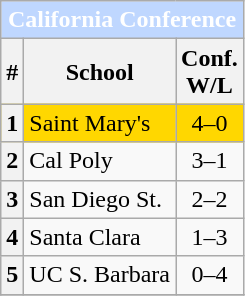<table class="wikitable sortable collapsible collapsed">
<tr>
<th colspan=3 style="background:#BFD7FF; color:white;">California Conference</th>
</tr>
<tr>
<th>#</th>
<th>School</th>
<th>Conf. <br> W/L</th>
</tr>
<tr style="background:gold">
<th>1</th>
<td>Saint Mary's</td>
<td align="center">4–0</td>
</tr>
<tr>
<th>2</th>
<td>Cal Poly</td>
<td align="center">3–1</td>
</tr>
<tr>
<th>3</th>
<td>San Diego St.</td>
<td align="center">2–2</td>
</tr>
<tr>
<th>4</th>
<td>Santa Clara</td>
<td align="center">1–3</td>
</tr>
<tr>
<th>5</th>
<td>UC S. Barbara</td>
<td align="center">0–4</td>
</tr>
<tr>
</tr>
</table>
